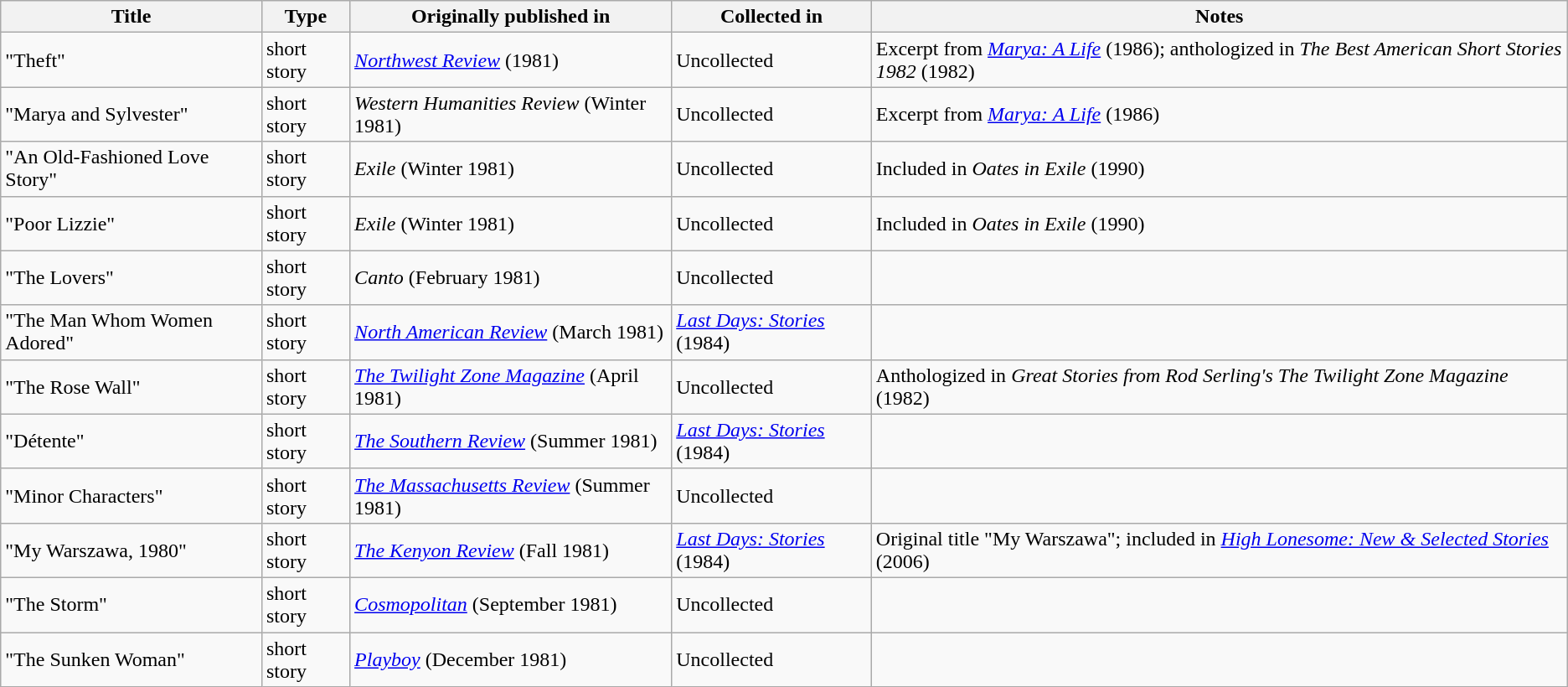<table class="wikitable">
<tr>
<th>Title</th>
<th>Type</th>
<th>Originally published in</th>
<th>Collected in</th>
<th>Notes</th>
</tr>
<tr>
<td>"Theft"</td>
<td>short story</td>
<td><em><a href='#'>Northwest Review</a></em> (1981)</td>
<td>Uncollected</td>
<td>Excerpt from <em><a href='#'>Marya: A Life</a></em> (1986); anthologized in <em>The Best American Short Stories 1982</em> (1982)</td>
</tr>
<tr>
<td>"Marya and Sylvester"</td>
<td>short story</td>
<td><em>Western Humanities Review</em> (Winter 1981)</td>
<td>Uncollected</td>
<td>Excerpt from <em><a href='#'>Marya: A Life</a></em> (1986)</td>
</tr>
<tr>
<td>"An Old-Fashioned Love Story"</td>
<td>short story</td>
<td><em>Exile</em> (Winter 1981)</td>
<td>Uncollected</td>
<td>Included in <em>Oates in Exile</em> (1990)</td>
</tr>
<tr>
<td>"Poor Lizzie"</td>
<td>short story</td>
<td><em>Exile</em> (Winter 1981)</td>
<td>Uncollected</td>
<td>Included in <em>Oates in Exile</em> (1990)</td>
</tr>
<tr>
<td>"The Lovers"</td>
<td>short story</td>
<td><em>Canto</em> (February 1981)</td>
<td>Uncollected</td>
<td></td>
</tr>
<tr>
<td>"The Man Whom Women Adored"</td>
<td>short story</td>
<td><em><a href='#'>North American Review</a></em> (March 1981)</td>
<td><em><a href='#'>Last Days: Stories</a></em> (1984)</td>
<td></td>
</tr>
<tr>
<td>"The Rose Wall"</td>
<td>short story</td>
<td><em><a href='#'>The Twilight Zone Magazine</a></em> (April 1981)</td>
<td>Uncollected</td>
<td>Anthologized in <em>Great Stories from Rod Serling's The Twilight Zone Magazine</em> (1982)</td>
</tr>
<tr>
<td>"Détente"</td>
<td>short story</td>
<td><em><a href='#'>The Southern Review</a></em> (Summer 1981)</td>
<td><em><a href='#'>Last Days: Stories</a></em> (1984)</td>
<td></td>
</tr>
<tr>
<td>"Minor Characters"</td>
<td>short story</td>
<td><em><a href='#'>The Massachusetts Review</a></em> (Summer 1981)</td>
<td>Uncollected</td>
<td></td>
</tr>
<tr>
<td>"My Warszawa, 1980"</td>
<td>short story</td>
<td><em><a href='#'>The Kenyon Review</a></em> (Fall 1981)</td>
<td><em><a href='#'>Last Days: Stories</a></em> (1984)</td>
<td>Original title "My Warszawa"; included in <em><a href='#'>High Lonesome: New & Selected Stories</a></em> (2006)</td>
</tr>
<tr>
<td>"The Storm"</td>
<td>short story</td>
<td><em><a href='#'>Cosmopolitan</a></em> (September 1981)</td>
<td>Uncollected</td>
<td></td>
</tr>
<tr>
<td>"The Sunken Woman"</td>
<td>short story</td>
<td><em><a href='#'>Playboy</a></em> (December 1981)</td>
<td>Uncollected</td>
<td></td>
</tr>
</table>
